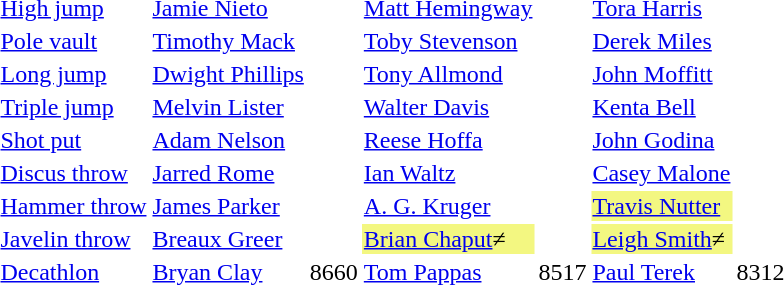<table>
<tr>
<td><a href='#'>High jump</a></td>
<td><a href='#'>Jamie Nieto</a></td>
<td></td>
<td><a href='#'>Matt Hemingway</a></td>
<td></td>
<td><a href='#'>Tora Harris</a></td>
<td></td>
</tr>
<tr>
<td><a href='#'>Pole vault</a></td>
<td><a href='#'>Timothy Mack</a></td>
<td></td>
<td><a href='#'>Toby Stevenson</a></td>
<td></td>
<td><a href='#'>Derek Miles</a></td>
<td></td>
</tr>
<tr>
<td><a href='#'>Long jump</a></td>
<td><a href='#'>Dwight Phillips</a></td>
<td></td>
<td><a href='#'>Tony Allmond</a></td>
<td></td>
<td><a href='#'>John Moffitt</a></td>
<td></td>
</tr>
<tr>
<td><a href='#'>Triple jump</a></td>
<td><a href='#'>Melvin Lister</a></td>
<td></td>
<td><a href='#'>Walter Davis</a></td>
<td></td>
<td><a href='#'>Kenta Bell</a></td>
<td></td>
</tr>
<tr>
<td><a href='#'>Shot put</a></td>
<td><a href='#'>Adam Nelson</a></td>
<td></td>
<td><a href='#'>Reese Hoffa</a></td>
<td></td>
<td><a href='#'>John Godina</a></td>
<td></td>
</tr>
<tr>
<td><a href='#'>Discus throw</a></td>
<td><a href='#'>Jarred Rome</a></td>
<td></td>
<td><a href='#'>Ian Waltz</a></td>
<td></td>
<td><a href='#'>Casey Malone</a></td>
<td></td>
</tr>
<tr>
<td><a href='#'>Hammer throw</a></td>
<td><a href='#'>James Parker</a></td>
<td></td>
<td><a href='#'>A. G. Kruger</a></td>
<td></td>
<td style="background:#f3f781;"><a href='#'>Travis Nutter</a></td>
<td></td>
</tr>
<tr>
<td><a href='#'>Javelin throw</a></td>
<td><a href='#'>Breaux Greer</a></td>
<td></td>
<td style="background:#f3f781;"><a href='#'>Brian Chaput</a>≠</td>
<td></td>
<td style="background:#f3f781;"><a href='#'>Leigh Smith</a>≠</td>
<td></td>
</tr>
<tr>
<td><a href='#'>Decathlon</a></td>
<td><a href='#'>Bryan Clay</a></td>
<td>8660</td>
<td><a href='#'>Tom Pappas</a></td>
<td>8517</td>
<td><a href='#'>Paul Terek</a></td>
<td>8312</td>
</tr>
</table>
